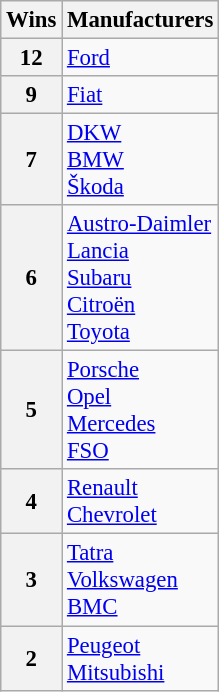<table class="wikitable" style="font-size: 95%;">
<tr>
<th>Wins</th>
<th>Manufacturers</th>
</tr>
<tr>
<th>12</th>
<td> <a href='#'>Ford</a></td>
</tr>
<tr>
<th>9</th>
<td> <a href='#'>Fiat</a></td>
</tr>
<tr>
<th>7</th>
<td> <a href='#'>DKW</a><br> <a href='#'>BMW</a><br> <a href='#'>Škoda</a></td>
</tr>
<tr>
<th rowspan="1">6</th>
<td> <a href='#'>Austro-Daimler</a><br> <a href='#'>Lancia</a><br> <a href='#'>Subaru</a><br> <a href='#'>Citroën</a><br> <a href='#'>Toyota</a></td>
</tr>
<tr>
<th rowspan="1">5</th>
<td> <a href='#'>Porsche</a><br> <a href='#'>Opel</a><br> <a href='#'>Mercedes</a><br> <a href='#'>FSO</a></td>
</tr>
<tr>
<th rowspan="1">4</th>
<td> <a href='#'>Renault</a><br> <a href='#'>Chevrolet</a></td>
</tr>
<tr>
<th rowspan="1">3</th>
<td> <a href='#'>Tatra</a><br> <a href='#'>Volkswagen</a><br> <a href='#'>BMC</a></td>
</tr>
<tr>
<th rowspan="1">2</th>
<td> <a href='#'>Peugeot</a><br> <a href='#'>Mitsubishi </a></td>
</tr>
</table>
